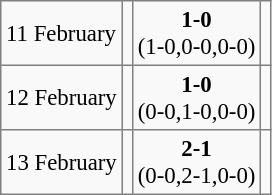<table bgcolor="#f9f9f9" cellpadding="3" cellspacing="0" border="1" style="font-size: 95%; border: gray solid 1px; border-collapse: collapse; background: #f9f9f9;">
<tr>
<td>11 February</td>
<td></td>
<td align="center"><strong>1-0</strong><br>(1-0,0-0,0-0)</td>
<td></td>
</tr>
<tr>
<td>12 February</td>
<td></td>
<td align="center"><strong>1-0</strong><br>(0-0,1-0,0-0)</td>
<td></td>
</tr>
<tr>
<td>13 February</td>
<td></td>
<td align="center"><strong>2-1</strong><br>(0-0,2-1,0-0)</td>
<td></td>
</tr>
</table>
